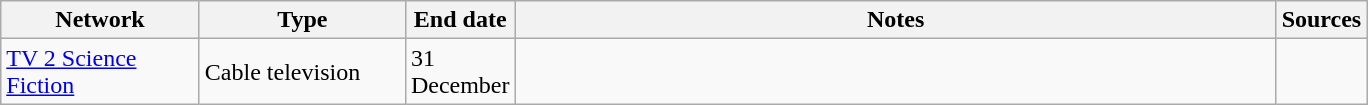<table class="wikitable">
<tr>
<th style="text-align:center; width:125px">Network</th>
<th style="text-align:center; width:130px">Type</th>
<th style="text-align:center; width:60px">End date</th>
<th style="text-align:center; width:500px">Notes</th>
<th style="text-align:center; width:30px">Sources</th>
</tr>
<tr>
<td><a href='#'>TV 2 Science Fiction</a></td>
<td>Cable television</td>
<td>31 December</td>
<td></td>
<td></td>
</tr>
</table>
